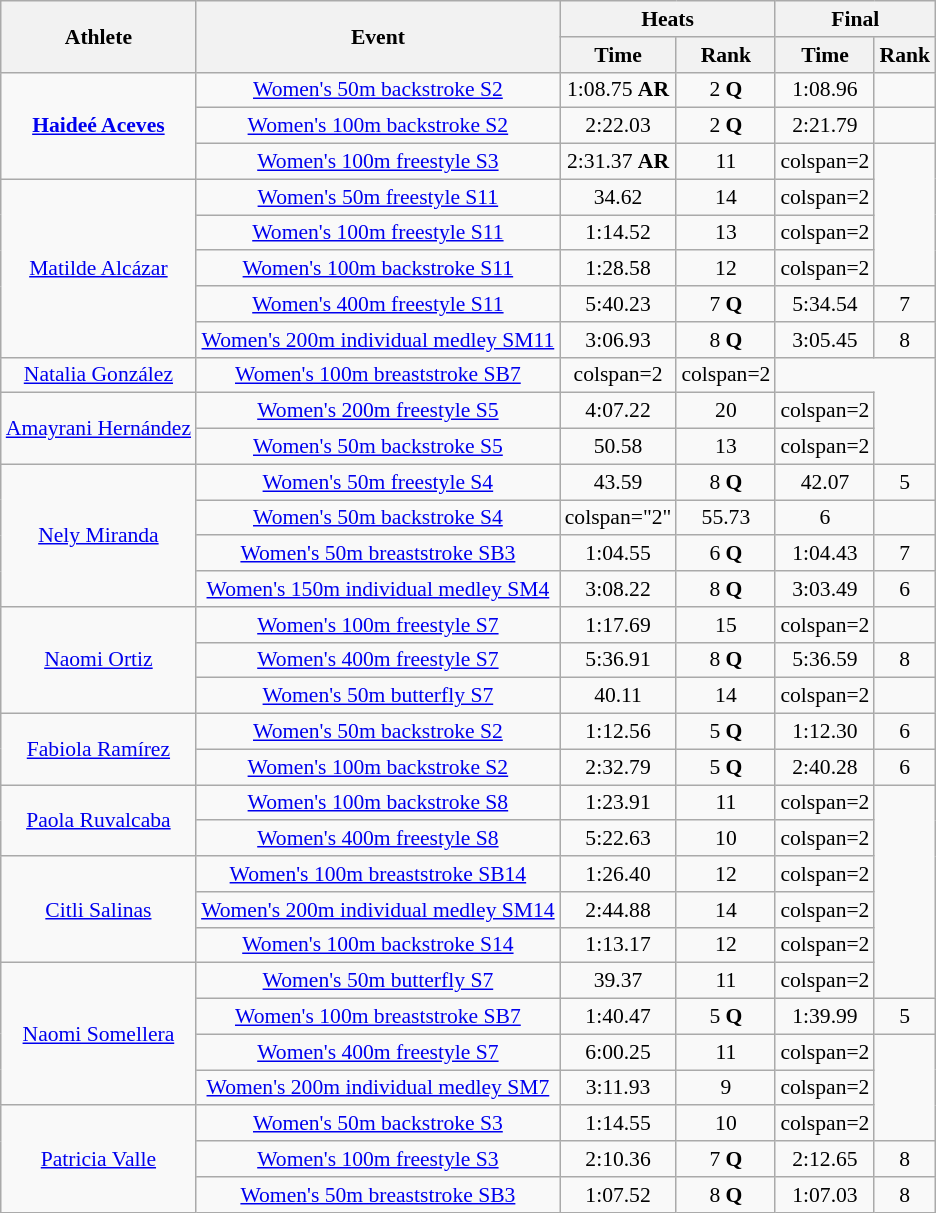<table class="wikitable" style="font-size:90%; text-align:center">
<tr>
<th rowspan="2">Athlete</th>
<th rowspan="2">Event</th>
<th colspan="2">Heats</th>
<th colspan="2">Final</th>
</tr>
<tr>
<th>Time</th>
<th>Rank</th>
<th>Time</th>
<th>Rank</th>
</tr>
<tr>
<td rowspan="3"><strong><a href='#'>Haideé Aceves</a></strong></td>
<td><a href='#'>Women's 50m backstroke S2</a></td>
<td>1:08.75 <strong>AR</strong></td>
<td>2 <strong>Q</strong></td>
<td>1:08.96</td>
<td></td>
</tr>
<tr>
<td><a href='#'>Women's 100m backstroke S2</a></td>
<td>2:22.03</td>
<td>2 <strong>Q</strong></td>
<td>2:21.79</td>
<td></td>
</tr>
<tr>
<td><a href='#'>Women's 100m freestyle S3</a></td>
<td>2:31.37 <strong>AR</strong></td>
<td>11</td>
<td>colspan=2</td>
</tr>
<tr>
<td rowspan="5"><a href='#'>Matilde Alcázar</a></td>
<td><a href='#'>Women's 50m freestyle S11</a></td>
<td>34.62</td>
<td>14</td>
<td>colspan=2</td>
</tr>
<tr>
<td><a href='#'>Women's 100m freestyle S11</a></td>
<td>1:14.52</td>
<td>13</td>
<td>colspan=2</td>
</tr>
<tr>
<td><a href='#'>Women's 100m backstroke S11</a></td>
<td>1:28.58</td>
<td>12</td>
<td>colspan=2</td>
</tr>
<tr>
<td><a href='#'>Women's 400m freestyle S11</a></td>
<td>5:40.23</td>
<td>7 <strong>Q</strong></td>
<td>5:34.54</td>
<td>7</td>
</tr>
<tr>
<td><a href='#'>Women's 200m individual medley SM11</a></td>
<td>3:06.93</td>
<td>8 <strong>Q</strong></td>
<td>3:05.45</td>
<td>8</td>
</tr>
<tr>
<td><a href='#'>Natalia González</a></td>
<td><a href='#'>Women's 100m breaststroke SB7</a></td>
<td>colspan=2</td>
<td>colspan=2</td>
</tr>
<tr>
<td rowspan="2"><a href='#'>Amayrani Hernández</a></td>
<td><a href='#'>Women's 200m freestyle S5</a></td>
<td>4:07.22</td>
<td>20</td>
<td>colspan=2</td>
</tr>
<tr>
<td><a href='#'>Women's 50m backstroke S5</a></td>
<td>50.58</td>
<td>13</td>
<td>colspan=2</td>
</tr>
<tr>
<td rowspan="4"><a href='#'>Nely Miranda</a></td>
<td><a href='#'>Women's 50m freestyle S4</a></td>
<td>43.59</td>
<td>8 <strong>Q</strong></td>
<td>42.07</td>
<td>5</td>
</tr>
<tr>
<td><a href='#'>Women's 50m backstroke S4</a></td>
<td>colspan="2" </td>
<td>55.73</td>
<td>6</td>
</tr>
<tr>
<td><a href='#'>Women's 50m breaststroke SB3</a></td>
<td>1:04.55</td>
<td>6 <strong>Q</strong></td>
<td>1:04.43</td>
<td>7</td>
</tr>
<tr>
<td><a href='#'>Women's 150m individual medley SM4</a></td>
<td>3:08.22</td>
<td>8 <strong>Q</strong></td>
<td>3:03.49</td>
<td>6</td>
</tr>
<tr>
<td rowspan="3"><a href='#'>Naomi Ortiz</a></td>
<td><a href='#'>Women's 100m freestyle S7</a></td>
<td>1:17.69</td>
<td>15</td>
<td>colspan=2</td>
</tr>
<tr>
<td><a href='#'>Women's 400m freestyle S7</a></td>
<td>5:36.91</td>
<td>8 <strong>Q</strong></td>
<td>5:36.59</td>
<td>8</td>
</tr>
<tr>
<td><a href='#'>Women's 50m butterfly S7</a></td>
<td>40.11</td>
<td>14</td>
<td>colspan=2</td>
</tr>
<tr>
<td rowspan="2"><a href='#'>Fabiola Ramírez</a></td>
<td><a href='#'>Women's 50m backstroke S2</a></td>
<td>1:12.56</td>
<td>5 <strong>Q</strong></td>
<td>1:12.30</td>
<td>6</td>
</tr>
<tr>
<td><a href='#'>Women's 100m backstroke S2</a></td>
<td>2:32.79</td>
<td>5 <strong>Q</strong></td>
<td>2:40.28</td>
<td>6</td>
</tr>
<tr>
<td rowspan="2"><a href='#'>Paola Ruvalcaba</a></td>
<td><a href='#'>Women's 100m backstroke S8</a></td>
<td>1:23.91</td>
<td>11</td>
<td>colspan=2</td>
</tr>
<tr>
<td><a href='#'>Women's 400m freestyle S8</a></td>
<td>5:22.63</td>
<td>10</td>
<td>colspan=2</td>
</tr>
<tr>
<td rowspan="3"><a href='#'>Citli Salinas</a></td>
<td><a href='#'>Women's 100m breaststroke SB14</a></td>
<td>1:26.40</td>
<td>12</td>
<td>colspan=2</td>
</tr>
<tr>
<td><a href='#'>Women's 200m individual medley SM14</a></td>
<td>2:44.88</td>
<td>14</td>
<td>colspan=2</td>
</tr>
<tr>
<td><a href='#'>Women's 100m backstroke S14</a></td>
<td>1:13.17</td>
<td>12</td>
<td>colspan=2</td>
</tr>
<tr>
<td rowspan="4"><a href='#'>Naomi Somellera</a></td>
<td><a href='#'>Women's 50m butterfly S7</a></td>
<td>39.37</td>
<td>11</td>
<td>colspan=2</td>
</tr>
<tr>
<td><a href='#'>Women's 100m breaststroke SB7</a></td>
<td>1:40.47</td>
<td>5 <strong>Q</strong></td>
<td>1:39.99</td>
<td>5</td>
</tr>
<tr>
<td><a href='#'>Women's 400m freestyle S7</a></td>
<td>6:00.25</td>
<td>11</td>
<td>colspan=2</td>
</tr>
<tr>
<td><a href='#'>Women's 200m individual medley SM7</a></td>
<td>3:11.93</td>
<td>9</td>
<td>colspan=2</td>
</tr>
<tr>
<td rowspan="3"><a href='#'>Patricia Valle</a></td>
<td><a href='#'>Women's 50m backstroke S3</a></td>
<td>1:14.55</td>
<td>10</td>
<td>colspan=2</td>
</tr>
<tr>
<td><a href='#'>Women's 100m freestyle S3</a></td>
<td>2:10.36</td>
<td>7 <strong>Q</strong></td>
<td>2:12.65</td>
<td>8</td>
</tr>
<tr>
<td><a href='#'>Women's 50m breaststroke SB3</a></td>
<td>1:07.52</td>
<td>8 <strong>Q</strong></td>
<td>1:07.03</td>
<td>8</td>
</tr>
</table>
